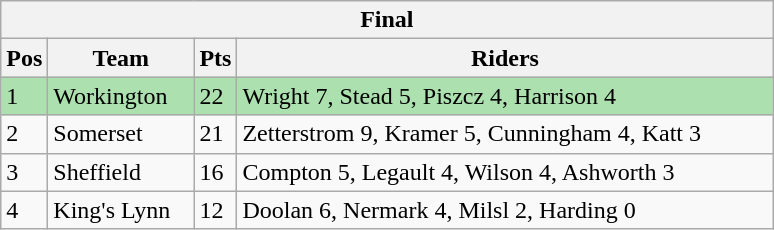<table class="wikitable">
<tr>
<th colspan="4">Final</th>
</tr>
<tr>
<th width=20>Pos</th>
<th width=90>Team</th>
<th width=20>Pts</th>
<th width=350>Riders</th>
</tr>
<tr style="background:#ACE1AF;">
<td>1</td>
<td align=left>Workington</td>
<td>22</td>
<td>Wright 7, Stead 5, Piszcz 4, Harrison 4</td>
</tr>
<tr>
<td>2</td>
<td align=left>Somerset</td>
<td>21</td>
<td>Zetterstrom 9, Kramer 5, Cunningham 4, Katt 3</td>
</tr>
<tr>
<td>3</td>
<td align=left>Sheffield</td>
<td>16</td>
<td>Compton 5, Legault 4, Wilson 4, Ashworth 3</td>
</tr>
<tr>
<td>4</td>
<td align=left>King's Lynn</td>
<td>12</td>
<td>Doolan 6, Nermark 4, Milsl 2, Harding 0</td>
</tr>
</table>
